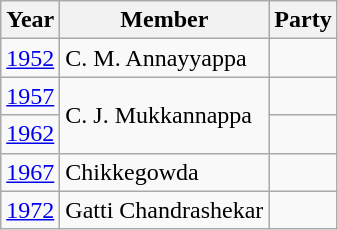<table class="wikitable sortable">
<tr>
<th>Year</th>
<th>Member</th>
<th colspan=2>Party</th>
</tr>
<tr>
<td><a href='#'>1952</a></td>
<td>C. M. Annayyappa</td>
<td></td>
</tr>
<tr>
<td><a href='#'>1957</a></td>
<td rowspan=2>C. J. Mukkannappa</td>
<td></td>
</tr>
<tr>
<td><a href='#'>1962</a></td>
</tr>
<tr>
<td><a href='#'>1967</a></td>
<td>Chikkegowda</td>
<td></td>
</tr>
<tr>
<td><a href='#'>1972</a></td>
<td>Gatti Chandrashekar</td>
</tr>
</table>
